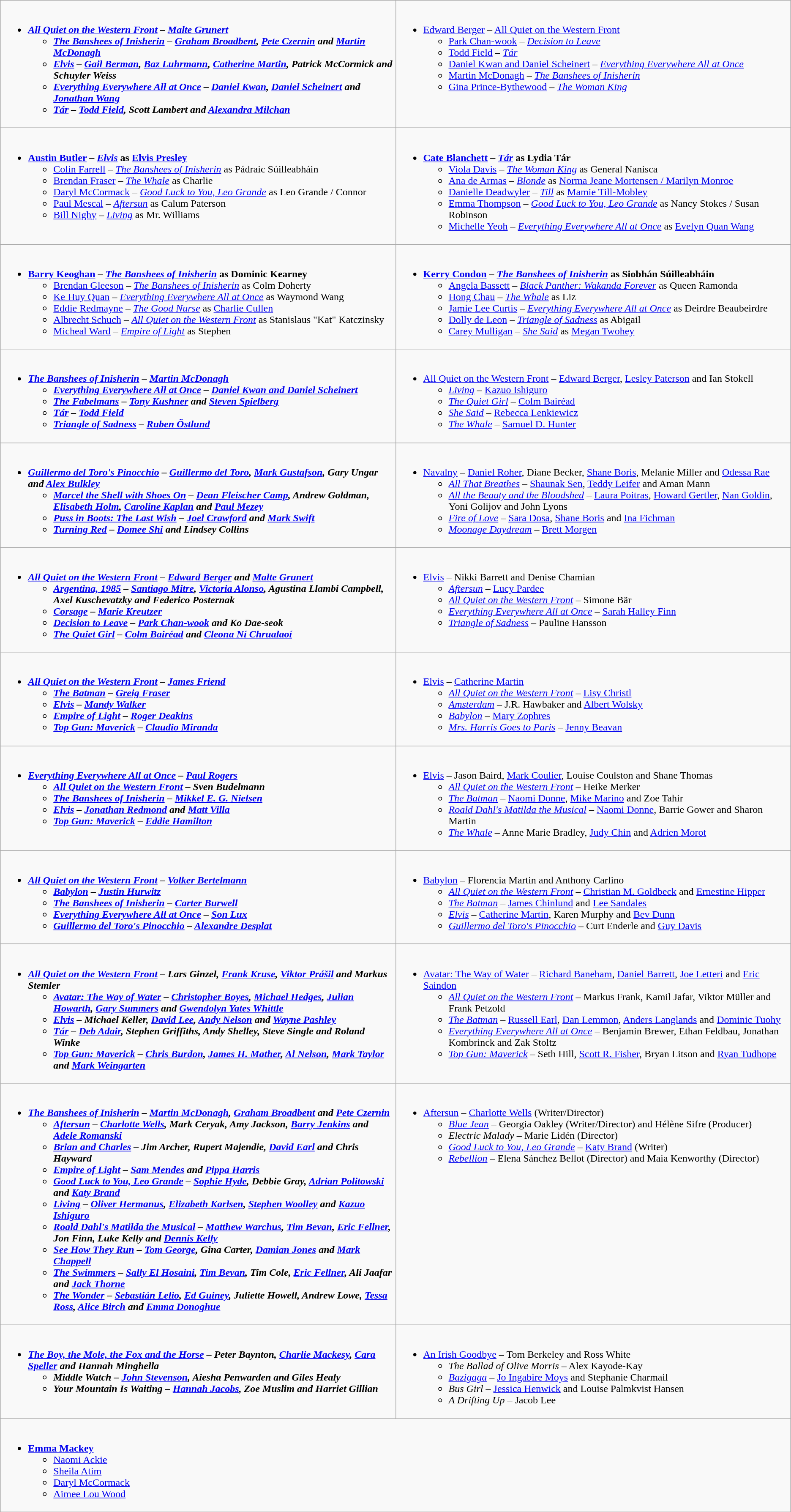<table class="wikitable">
<tr>
<td valign="top" width="50%"><br><ul><li><strong><em><a href='#'>All Quiet on the Western Front</a><em> – <a href='#'>Malte Grunert</a><strong><ul><li></em><a href='#'>The Banshees of Inisherin</a><em> – <a href='#'>Graham Broadbent</a>, <a href='#'>Pete Czernin</a> and <a href='#'>Martin McDonagh</a></li><li></em><a href='#'>Elvis</a><em> – <a href='#'>Gail Berman</a>, <a href='#'>Baz Luhrmann</a>, <a href='#'>Catherine Martin</a>, Patrick McCormick and Schuyler Weiss</li><li></em><a href='#'>Everything Everywhere All at Once</a><em> – <a href='#'>Daniel Kwan</a>, <a href='#'>Daniel Scheinert</a> and <a href='#'>Jonathan Wang</a></li><li></em><a href='#'>Tár</a><em> – <a href='#'>Todd Field</a>, Scott Lambert and <a href='#'>Alexandra Milchan</a></li></ul></li></ul></td>
<td valign="top" width="50%"><br><ul><li></strong><a href='#'>Edward Berger</a> – </em><a href='#'>All Quiet on the Western Front</a></em></strong><ul><li><a href='#'>Park Chan-wook</a> – <em><a href='#'>Decision to Leave</a></em></li><li><a href='#'>Todd Field</a> – <em><a href='#'>Tár</a></em></li><li><a href='#'>Daniel Kwan and Daniel Scheinert</a> – <em><a href='#'>Everything Everywhere All at Once</a></em></li><li><a href='#'>Martin McDonagh</a> – <em><a href='#'>The Banshees of Inisherin</a></em></li><li><a href='#'>Gina Prince-Bythewood</a> – <em><a href='#'>The Woman King</a></em></li></ul></li></ul></td>
</tr>
<tr>
<td valign="top" width="50%"><br><ul><li><strong><a href='#'>Austin Butler</a> – <em><a href='#'>Elvis</a></em> as <a href='#'>Elvis Presley</a></strong><ul><li><a href='#'>Colin Farrell</a> – <em><a href='#'>The Banshees of Inisherin</a></em> as Pádraic Súilleabháin</li><li><a href='#'>Brendan Fraser</a> – <em><a href='#'>The Whale</a></em> as Charlie</li><li><a href='#'>Daryl McCormack</a> – <em><a href='#'>Good Luck to You, Leo Grande</a></em> as Leo Grande / Connor</li><li><a href='#'>Paul Mescal</a> – <em><a href='#'>Aftersun</a></em> as Calum Paterson</li><li><a href='#'>Bill Nighy</a> – <em><a href='#'>Living</a></em> as Mr. Williams</li></ul></li></ul></td>
<td valign="top" width="50%"><br><ul><li><strong><a href='#'>Cate Blanchett</a> – <em><a href='#'>Tár</a></em> as Lydia Tár</strong><ul><li><a href='#'>Viola Davis</a> – <em><a href='#'>The Woman King</a></em> as General Nanisca</li><li><a href='#'>Ana de Armas</a> – <em><a href='#'>Blonde</a></em> as <a href='#'>Norma Jeane Mortensen / Marilyn Monroe</a></li><li><a href='#'>Danielle Deadwyler</a> – <em><a href='#'>Till</a></em> as <a href='#'>Mamie Till-Mobley</a></li><li><a href='#'>Emma Thompson</a> – <em><a href='#'>Good Luck to You, Leo Grande</a></em> as Nancy Stokes / Susan Robinson</li><li><a href='#'>Michelle Yeoh</a> – <em><a href='#'>Everything Everywhere All at Once</a></em> as <a href='#'>Evelyn Quan Wang</a></li></ul></li></ul></td>
</tr>
<tr>
<td valign="top" width="50%"><br><ul><li><strong><a href='#'>Barry Keoghan</a> – <em><a href='#'>The Banshees of Inisherin</a></em> as Dominic Kearney</strong><ul><li><a href='#'>Brendan Gleeson</a> – <em><a href='#'>The Banshees of Inisherin</a></em> as Colm Doherty</li><li><a href='#'>Ke Huy Quan</a> – <em><a href='#'>Everything Everywhere All at Once</a></em> as Waymond Wang</li><li><a href='#'>Eddie Redmayne</a> – <em><a href='#'>The Good Nurse</a></em> as <a href='#'>Charlie Cullen</a></li><li><a href='#'>Albrecht Schuch</a> – <em><a href='#'>All Quiet on the Western Front</a></em> as Stanislaus "Kat" Katczinsky</li><li><a href='#'>Micheal Ward</a> – <em><a href='#'>Empire of Light</a></em> as Stephen</li></ul></li></ul></td>
<td valign="top" width="50%"><br><ul><li><strong><a href='#'>Kerry Condon</a> – <em><a href='#'>The Banshees of Inisherin</a></em> as Siobhán Súilleabháin</strong><ul><li><a href='#'>Angela Bassett</a> – <em><a href='#'>Black Panther: Wakanda Forever</a></em> as Queen Ramonda</li><li><a href='#'>Hong Chau</a> – <em><a href='#'>The Whale</a></em> as Liz</li><li><a href='#'>Jamie Lee Curtis</a> – <em><a href='#'>Everything Everywhere All at Once</a></em> as Deirdre Beaubeirdre</li><li><a href='#'>Dolly de Leon</a> – <em><a href='#'>Triangle of Sadness</a></em> as Abigail</li><li><a href='#'>Carey Mulligan</a> – <em><a href='#'>She Said</a></em> as <a href='#'>Megan Twohey</a></li></ul></li></ul></td>
</tr>
<tr>
<td valign="top" width="50%"><br><ul><li><strong><em><a href='#'>The Banshees of Inisherin</a><em> – <a href='#'>Martin McDonagh</a><strong><ul><li></em><a href='#'>Everything Everywhere All at Once</a><em> – <a href='#'>Daniel Kwan and Daniel Scheinert</a></li><li></em><a href='#'>The Fabelmans</a><em> – <a href='#'>Tony Kushner</a> and <a href='#'>Steven Spielberg</a></li><li></em><a href='#'>Tár</a><em> – <a href='#'>Todd Field</a></li><li></em><a href='#'>Triangle of Sadness</a><em> – <a href='#'>Ruben Östlund</a></li></ul></li></ul></td>
<td valign="top" width="50%"><br><ul><li></em></strong><a href='#'>All Quiet on the Western Front</a></em> – <a href='#'>Edward Berger</a>, <a href='#'>Lesley Paterson</a> and Ian Stokell</strong><ul><li><em><a href='#'>Living</a></em> – <a href='#'>Kazuo Ishiguro</a></li><li><em><a href='#'>The Quiet Girl</a></em> – <a href='#'>Colm Bairéad</a></li><li><em><a href='#'>She Said</a></em> – <a href='#'>Rebecca Lenkiewicz</a></li><li><em><a href='#'>The Whale</a></em> – <a href='#'>Samuel D. Hunter</a></li></ul></li></ul></td>
</tr>
<tr>
<td valign="top" width="50%"><br><ul><li><strong><em><a href='#'>Guillermo del Toro's Pinocchio</a><em> – <a href='#'>Guillermo del Toro</a>, <a href='#'>Mark Gustafson</a>, Gary Ungar and <a href='#'>Alex Bulkley</a><strong><ul><li></em><a href='#'>Marcel the Shell with Shoes On</a><em> – <a href='#'>Dean Fleischer Camp</a>, Andrew Goldman, <a href='#'>Elisabeth Holm</a>, <a href='#'>Caroline Kaplan</a> and <a href='#'>Paul Mezey</a></li><li></em><a href='#'>Puss in Boots: The Last Wish</a><em> – <a href='#'>Joel Crawford</a> and <a href='#'>Mark Swift</a></li><li></em><a href='#'>Turning Red</a><em> – <a href='#'>Domee Shi</a> and Lindsey Collins</li></ul></li></ul></td>
<td valign="top" width="50%"><br><ul><li></em></strong><a href='#'>Navalny</a></em> – <a href='#'>Daniel Roher</a>, Diane Becker, <a href='#'>Shane Boris</a>, Melanie Miller and <a href='#'>Odessa Rae</a></strong><ul><li><em><a href='#'>All That Breathes</a></em> – <a href='#'>Shaunak Sen</a>, <a href='#'>Teddy Leifer</a> and Aman Mann</li><li><em><a href='#'>All the Beauty and the Bloodshed</a></em> – <a href='#'>Laura Poitras</a>, <a href='#'>Howard Gertler</a>, <a href='#'>Nan Goldin</a>, Yoni Golijov and John Lyons</li><li><em><a href='#'>Fire of Love</a></em> – <a href='#'>Sara Dosa</a>, <a href='#'>Shane Boris</a> and <a href='#'>Ina Fichman</a></li><li><em><a href='#'>Moonage Daydream</a></em> – <a href='#'>Brett Morgen</a></li></ul></li></ul></td>
</tr>
<tr>
<td valign="top" width="50%"><br><ul><li><strong><em><a href='#'>All Quiet on the Western Front</a><em> – <a href='#'>Edward Berger</a> and <a href='#'>Malte Grunert</a><strong><ul><li></em><a href='#'>Argentina, 1985</a><em> – <a href='#'>Santiago Mitre</a>, <a href='#'>Victoria Alonso</a>, Agustina Llambi Campbell, Axel Kuschevatzky and Federico Posternak</li><li></em><a href='#'>Corsage</a><em> – <a href='#'>Marie Kreutzer</a></li><li></em><a href='#'>Decision to Leave</a><em> – <a href='#'>Park Chan-wook</a> and Ko Dae-seok</li><li></em><a href='#'>The Quiet Girl</a><em> – <a href='#'>Colm Bairéad</a> and <a href='#'>Cleona Ní Chrualaoí</a></li></ul></li></ul></td>
<td valign="top" width="50%"><br><ul><li></em></strong><a href='#'>Elvis</a></em> – Nikki Barrett and Denise Chamian</strong><ul><li><em><a href='#'>Aftersun</a></em> – <a href='#'>Lucy Pardee</a></li><li><em><a href='#'>All Quiet on the Western Front</a></em> – Simone Bär</li><li><em><a href='#'>Everything Everywhere All at Once</a></em> – <a href='#'>Sarah Halley Finn</a></li><li><em><a href='#'>Triangle of Sadness</a></em> – Pauline Hansson</li></ul></li></ul></td>
</tr>
<tr>
<td valign="top" width="50%"><br><ul><li><strong><em><a href='#'>All Quiet on the Western Front</a><em> – <a href='#'>James Friend</a><strong><ul><li></em><a href='#'>The Batman</a><em> – <a href='#'>Greig Fraser</a></li><li></em><a href='#'>Elvis</a><em> – <a href='#'>Mandy Walker</a></li><li></em><a href='#'>Empire of Light</a><em> – <a href='#'>Roger Deakins</a></li><li></em><a href='#'>Top Gun: Maverick</a><em> – <a href='#'>Claudio Miranda</a></li></ul></li></ul></td>
<td valign="top" width="50%"><br><ul><li></em></strong><a href='#'>Elvis</a></em> – <a href='#'>Catherine Martin</a></strong><ul><li><em><a href='#'>All Quiet on the Western Front</a></em> – <a href='#'>Lisy Christl</a></li><li><em><a href='#'>Amsterdam</a></em> – J.R. Hawbaker and <a href='#'>Albert Wolsky</a></li><li><em><a href='#'>Babylon</a></em> – <a href='#'>Mary Zophres</a></li><li><em><a href='#'>Mrs. Harris Goes to Paris</a></em> – <a href='#'>Jenny Beavan</a></li></ul></li></ul></td>
</tr>
<tr>
<td valign="top" width="50%"><br><ul><li><strong><em><a href='#'>Everything Everywhere All at Once</a><em> – <a href='#'>Paul Rogers</a><strong><ul><li></em><a href='#'>All Quiet on the Western Front</a><em> – Sven Budelmann</li><li></em><a href='#'>The Banshees of Inisherin</a><em> – <a href='#'>Mikkel E. G. Nielsen</a></li><li></em><a href='#'>Elvis</a><em> – <a href='#'>Jonathan Redmond</a> and <a href='#'>Matt Villa</a></li><li></em><a href='#'>Top Gun: Maverick</a><em> – <a href='#'>Eddie Hamilton</a></li></ul></li></ul></td>
<td valign="top" width="50%"><br><ul><li></em></strong><a href='#'>Elvis</a></em> – Jason Baird, <a href='#'>Mark Coulier</a>, Louise Coulston and Shane Thomas</strong><ul><li><em><a href='#'>All Quiet on the Western Front</a></em> – Heike Merker</li><li><em><a href='#'>The Batman</a></em> – <a href='#'>Naomi Donne</a>, <a href='#'>Mike Marino</a> and Zoe Tahir</li><li><em><a href='#'>Roald Dahl's Matilda the Musical</a></em> – <a href='#'>Naomi Donne</a>, Barrie Gower and Sharon Martin</li><li><em><a href='#'>The Whale</a></em> – Anne Marie Bradley, <a href='#'>Judy Chin</a> and <a href='#'>Adrien Morot</a></li></ul></li></ul></td>
</tr>
<tr>
<td valign="top" width="50%"><br><ul><li><strong><em><a href='#'>All Quiet on the Western Front</a><em> – <a href='#'>Volker Bertelmann</a><strong><ul><li></em><a href='#'>Babylon</a><em> – <a href='#'>Justin Hurwitz</a></li><li></em><a href='#'>The Banshees of Inisherin</a><em> – <a href='#'>Carter Burwell</a></li><li></em><a href='#'>Everything Everywhere All at Once</a><em> – <a href='#'>Son Lux</a></li><li></em><a href='#'>Guillermo del Toro's Pinocchio</a><em> – <a href='#'>Alexandre Desplat</a></li></ul></li></ul></td>
<td valign="top" width="50%"><br><ul><li></em></strong><a href='#'>Babylon</a></em> – Florencia Martin and Anthony Carlino</strong><ul><li><em><a href='#'>All Quiet on the Western Front</a></em> – <a href='#'>Christian M. Goldbeck</a> and <a href='#'>Ernestine Hipper</a></li><li><em><a href='#'>The Batman</a></em> – <a href='#'>James Chinlund</a> and <a href='#'>Lee Sandales</a></li><li><em><a href='#'>Elvis</a></em> – <a href='#'>Catherine Martin</a>, Karen Murphy and <a href='#'>Bev Dunn</a></li><li><em><a href='#'>Guillermo del Toro's Pinocchio</a></em> – Curt Enderle and <a href='#'>Guy Davis</a></li></ul></li></ul></td>
</tr>
<tr>
<td valign="top" width="50%"><br><ul><li><strong><em><a href='#'>All Quiet on the Western Front</a><em> – Lars Ginzel, <a href='#'>Frank Kruse</a>, <a href='#'>Viktor Prášil</a> and Markus Stemler<strong><ul><li></em><a href='#'>Avatar: The Way of Water</a><em> – <a href='#'>Christopher Boyes</a>, <a href='#'>Michael Hedges</a>, <a href='#'>Julian Howarth</a>, <a href='#'>Gary Summers</a> and <a href='#'>Gwendolyn Yates Whittle</a></li><li></em><a href='#'>Elvis</a><em> – Michael Keller, <a href='#'>David Lee</a>, <a href='#'>Andy Nelson</a> and <a href='#'>Wayne Pashley</a></li><li></em><a href='#'>Tár</a><em> – <a href='#'>Deb Adair</a>, Stephen Griffiths, Andy Shelley, Steve Single and Roland Winke</li><li></em><a href='#'>Top Gun: Maverick</a><em> – <a href='#'>Chris Burdon</a>, <a href='#'>James H. Mather</a>, <a href='#'>Al Nelson</a>, <a href='#'>Mark Taylor</a> and <a href='#'>Mark Weingarten</a></li></ul></li></ul></td>
<td valign="top" width="50%"><br><ul><li></em></strong><a href='#'>Avatar: The Way of Water</a></em> – <a href='#'>Richard Baneham</a>, <a href='#'>Daniel Barrett</a>, <a href='#'>Joe Letteri</a> and <a href='#'>Eric Saindon</a></strong><ul><li><em><a href='#'>All Quiet on the Western Front</a></em> – Markus Frank, Kamil Jafar, Viktor Müller and Frank Petzold</li><li><em><a href='#'>The Batman</a></em> – <a href='#'>Russell Earl</a>, <a href='#'>Dan Lemmon</a>, <a href='#'>Anders Langlands</a> and <a href='#'>Dominic Tuohy</a></li><li><em><a href='#'>Everything Everywhere All at Once</a></em> – Benjamin Brewer, Ethan Feldbau, Jonathan Kombrinck and Zak Stoltz</li><li><em><a href='#'>Top Gun: Maverick</a></em> – Seth Hill, <a href='#'>Scott R. Fisher</a>, Bryan Litson and <a href='#'>Ryan Tudhope</a></li></ul></li></ul></td>
</tr>
<tr>
<td valign="top" width="50%"><br><ul><li><strong><em><a href='#'>The Banshees of Inisherin</a><em> – <a href='#'>Martin McDonagh</a>, <a href='#'>Graham Broadbent</a> and <a href='#'>Pete Czernin</a><strong><ul><li></em><a href='#'>Aftersun</a><em> – <a href='#'>Charlotte Wells</a>, Mark Ceryak, Amy Jackson, <a href='#'>Barry Jenkins</a> and <a href='#'>Adele Romanski</a></li><li></em><a href='#'>Brian and Charles</a><em> – Jim Archer, Rupert Majendie, <a href='#'>David Earl</a> and Chris Hayward</li><li></em><a href='#'>Empire of Light</a><em> – <a href='#'>Sam Mendes</a> and <a href='#'>Pippa Harris</a></li><li></em><a href='#'>Good Luck to You, Leo Grande</a><em> – <a href='#'>Sophie Hyde</a>, Debbie Gray, <a href='#'>Adrian Politowski</a> and <a href='#'>Katy Brand</a></li><li></em><a href='#'>Living</a><em> – <a href='#'>Oliver Hermanus</a>, <a href='#'>Elizabeth Karlsen</a>, <a href='#'>Stephen Woolley</a> and <a href='#'>Kazuo Ishiguro</a></li><li></em><a href='#'>Roald Dahl's Matilda the Musical</a><em> – <a href='#'>Matthew Warchus</a>, <a href='#'>Tim Bevan</a>, <a href='#'>Eric Fellner</a>, Jon Finn, Luke Kelly and <a href='#'>Dennis Kelly</a></li><li></em><a href='#'>See How They Run</a><em> – <a href='#'>Tom George</a>, Gina Carter, <a href='#'>Damian Jones</a> and <a href='#'>Mark Chappell</a></li><li></em><a href='#'>The Swimmers</a><em> – <a href='#'>Sally El Hosaini</a>, <a href='#'>Tim Bevan</a>, Tim Cole, <a href='#'>Eric Fellner</a>, Ali Jaafar and <a href='#'>Jack Thorne</a></li><li></em><a href='#'>The Wonder</a><em> – <a href='#'>Sebastián Lelio</a>, <a href='#'>Ed Guiney</a>, Juliette Howell, Andrew Lowe, <a href='#'>Tessa Ross</a>, <a href='#'>Alice Birch</a> and <a href='#'>Emma Donoghue</a></li></ul></li></ul></td>
<td valign="top" width="50%"><br><ul><li></em></strong><a href='#'>Aftersun</a></em> – <a href='#'>Charlotte Wells</a> (Writer/Director)</strong><ul><li><em><a href='#'>Blue Jean</a></em> – Georgia Oakley (Writer/Director) and Hélène Sifre (Producer)</li><li><em>Electric Malady</em> – Marie Lidén (Director)</li><li><em><a href='#'>Good Luck to You, Leo Grande</a></em> – <a href='#'>Katy Brand</a> (Writer)</li><li><em><a href='#'>Rebellion</a></em> – Elena Sánchez Bellot (Director) and Maia Kenworthy (Director)</li></ul></li></ul></td>
</tr>
<tr>
<td valign="top" width="50%"><br><ul><li><strong><em><a href='#'>The Boy, the Mole, the Fox and the Horse</a><em> – Peter Baynton, <a href='#'>Charlie Mackesy</a>, <a href='#'>Cara Speller</a> and Hannah Minghella<strong><ul><li></em>Middle Watch<em> – <a href='#'>John Stevenson</a>, Aiesha Penwarden and Giles Healy</li><li></em>Your Mountain Is Waiting<em> – <a href='#'>Hannah Jacobs</a>, Zoe Muslim and Harriet Gillian</li></ul></li></ul></td>
<td valign="top" width="50%"><br><ul><li></em></strong><a href='#'>An Irish Goodbye</a></em> – Tom Berkeley and Ross White</strong><ul><li><em>The Ballad of Olive Morris</em> – Alex Kayode-Kay</li><li><em><a href='#'>Bazigaga</a></em> – <a href='#'>Jo Ingabire Moys</a> and Stephanie Charmail</li><li><em>Bus Girl</em> – <a href='#'>Jessica Henwick</a> and Louise Palmkvist Hansen</li><li><em>A Drifting Up</em> – Jacob Lee</li></ul></li></ul></td>
</tr>
<tr>
<td colspan="2" valign="top" width="50%"><br><ul><li><strong><a href='#'>Emma Mackey</a></strong><ul><li><a href='#'>Naomi Ackie</a></li><li><a href='#'>Sheila Atim</a></li><li><a href='#'>Daryl McCormack</a></li><li><a href='#'>Aimee Lou Wood</a></li></ul></li></ul></td>
</tr>
</table>
